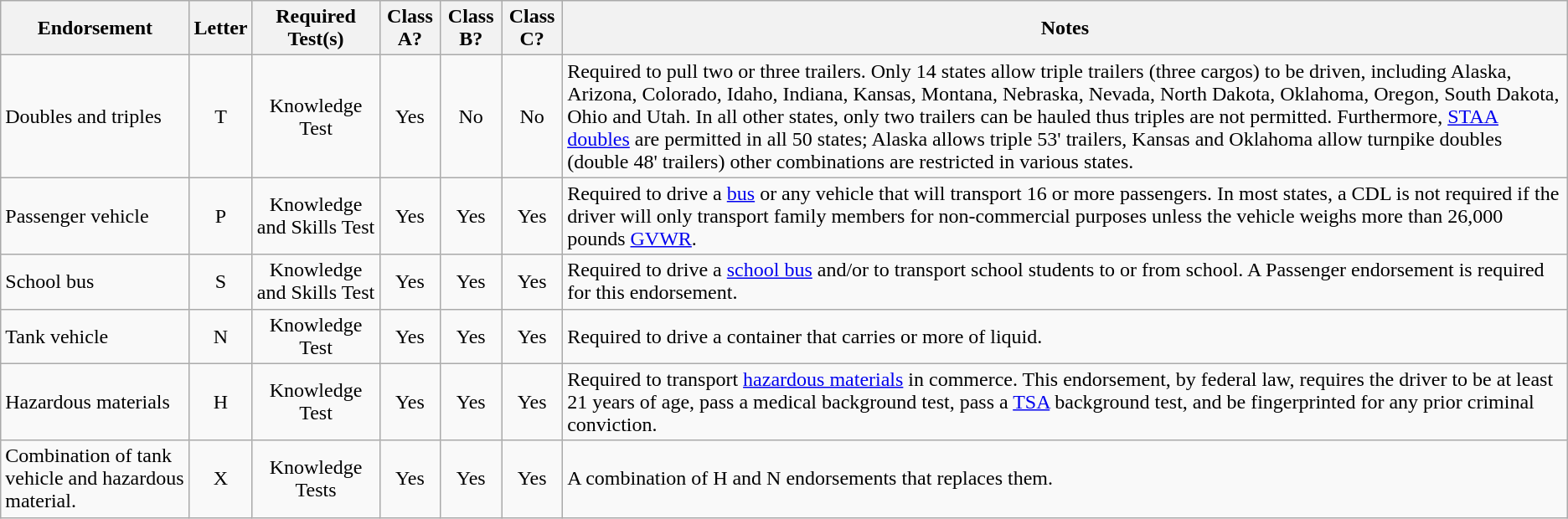<table class="wikitable sortable">
<tr>
<th>Endorsement</th>
<th>Letter</th>
<th>Required Test(s)</th>
<th>Class A?</th>
<th>Class B?</th>
<th>Class C?</th>
<th class=unsortable>Notes</th>
</tr>
<tr>
<td>Doubles and triples</td>
<td align=center>T</td>
<td align=center>Knowledge Test</td>
<td align=center>Yes</td>
<td align=center>No</td>
<td align=center>No</td>
<td>Required to pull two or three trailers. Only 14 states allow triple trailers (three cargos) to be driven, including Alaska, Arizona, Colorado, Idaho, Indiana, Kansas, Montana, Nebraska, Nevada, North Dakota, Oklahoma, Oregon, South Dakota, Ohio and Utah. In all other states, only two trailers can be hauled thus triples are not permitted. Furthermore, <a href='#'>STAA doubles</a> are permitted in all 50 states; Alaska allows triple 53' trailers, Kansas and Oklahoma allow turnpike doubles (double 48' trailers) other combinations are restricted in various states.</td>
</tr>
<tr>
<td>Passenger vehicle</td>
<td align=center>P</td>
<td align=center>Knowledge and Skills Test</td>
<td align=center>Yes</td>
<td align=center>Yes</td>
<td align=center>Yes</td>
<td>Required to drive a <a href='#'>bus</a> or any vehicle that will transport 16 or more passengers. In most states, a CDL is not required if the driver will only transport family members for non-commercial purposes unless the vehicle weighs more than 26,000 pounds <a href='#'>GVWR</a>.</td>
</tr>
<tr>
<td>School bus</td>
<td align=center>S</td>
<td align=center>Knowledge and Skills Test</td>
<td align=center>Yes</td>
<td align=center>Yes</td>
<td align=center>Yes</td>
<td>Required to drive a <a href='#'>school bus</a> and/or to transport school students to or from school. A Passenger endorsement is required for this endorsement.</td>
</tr>
<tr>
<td>Tank vehicle</td>
<td align=center>N</td>
<td align=center>Knowledge Test</td>
<td align=center>Yes</td>
<td align=center>Yes</td>
<td align=center>Yes</td>
<td>Required to drive a container that carries  or more of liquid.</td>
</tr>
<tr>
<td>Hazardous materials</td>
<td align=center>H</td>
<td align=center>Knowledge Test</td>
<td align=center>Yes</td>
<td align=center>Yes</td>
<td align=center>Yes</td>
<td>Required to transport <a href='#'>hazardous materials</a> in commerce. This endorsement, by federal law, requires the driver to be at least 21 years of age, pass a medical background test, pass a <a href='#'>TSA</a> background test, and be fingerprinted for any prior criminal conviction.</td>
</tr>
<tr>
<td>Combination of tank vehicle and hazardous material.</td>
<td align=center>X</td>
<td align=center>Knowledge Tests</td>
<td align=center>Yes</td>
<td align=center>Yes</td>
<td align=center>Yes</td>
<td>A combination of H and N endorsements that replaces them.</td>
</tr>
</table>
